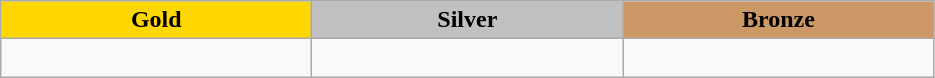<table class="wikitable" style="text-align:left">
<tr align="center">
<td width=200 bgcolor=gold><strong>Gold</strong></td>
<td width=200 bgcolor=silver><strong>Silver</strong></td>
<td width=200 bgcolor=CC9966><strong>Bronze</strong></td>
</tr>
<tr>
<td></td>
<td></td>
<td><br></td>
</tr>
</table>
